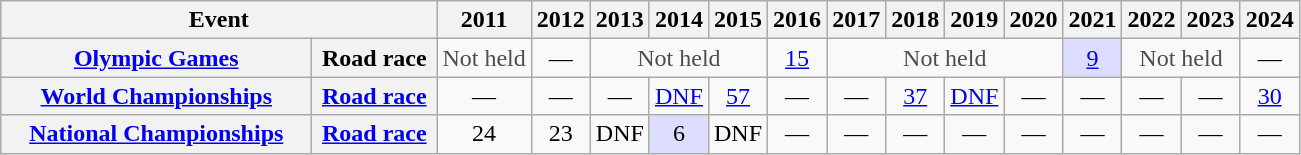<table class="wikitable plainrowheaders">
<tr>
<th colspan="2" scope="col">Event</th>
<th scope="col">2011</th>
<th scope="col">2012</th>
<th scope="col">2013</th>
<th scope="col">2014</th>
<th scope="col">2015</th>
<th scope="col">2016</th>
<th scope="col">2017</th>
<th scope="col">2018</th>
<th scope="col">2019</th>
<th scope="col">2020</th>
<th scope="col">2021</th>
<th scope="col">2022</th>
<th scope="col">2023</th>
<th scope="col">2024</th>
</tr>
<tr style="text-align:center;">
<th scope="row" width=200> <a href='#'>Olympic Games</a></th>
<th scope="row"  width=76>Road race</th>
<td style="color:#4d4d4d;">Not held</td>
<td>—</td>
<td style="color:#4d4d4d;" colspan=3>Not held</td>
<td><a href='#'>15</a></td>
<td style="color:#4d4d4d;" colspan=4>Not held</td>
<td style="background:#ddf;"><a href='#'>9</a></td>
<td style="color:#4d4d4d;" colspan=2>Not held</td>
<td>—</td>
</tr>
<tr style="text-align:center;">
<th scope="row"> <a href='#'>World Championships</a></th>
<th scope="row"><a href='#'>Road race</a></th>
<td>—</td>
<td>—</td>
<td>—</td>
<td><a href='#'>DNF</a></td>
<td><a href='#'>57</a></td>
<td>—</td>
<td>—</td>
<td><a href='#'>37</a></td>
<td><a href='#'>DNF</a></td>
<td>—</td>
<td>—</td>
<td>—</td>
<td>—</td>
<td><a href='#'>30</a></td>
</tr>
<tr style="text-align:center;">
<th scope="row"> <a href='#'>National Championships</a></th>
<th scope="row"><a href='#'>Road race</a></th>
<td>24</td>
<td>23</td>
<td>DNF</td>
<td style="background:#ddf;">6</td>
<td>DNF</td>
<td>—</td>
<td>—</td>
<td>—</td>
<td>—</td>
<td>—</td>
<td>—</td>
<td>—</td>
<td>—</td>
<td>—</td>
</tr>
</table>
